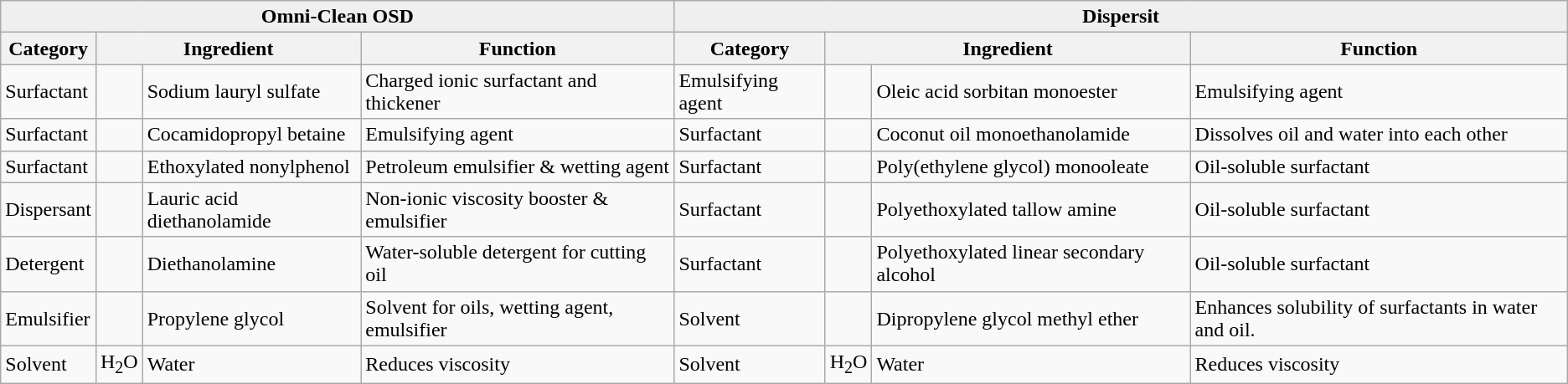<table class="wikitable" border="1">
<tr>
<th colspan="4" style="background: #efefef;">Omni-Clean OSD </th>
<th colspan="4" style="background: #efefef;">Dispersit </th>
</tr>
<tr>
<th>Category</th>
<th colspan="2">Ingredient</th>
<th>Function</th>
<th>Category</th>
<th colspan="2">Ingredient</th>
<th>Function</th>
</tr>
<tr>
<td>Surfactant</td>
<td></td>
<td>Sodium lauryl sulfate</td>
<td>Charged ionic surfactant and thickener</td>
<td>Emulsifying agent</td>
<td></td>
<td>Oleic acid sorbitan monoester</td>
<td>Emulsifying agent</td>
</tr>
<tr>
<td>Surfactant</td>
<td></td>
<td>Cocamidopropyl betaine</td>
<td>Emulsifying agent</td>
<td>Surfactant</td>
<td></td>
<td>Coconut oil monoethanolamide</td>
<td>Dissolves oil and water into each other</td>
</tr>
<tr>
<td>Surfactant</td>
<td></td>
<td>Ethoxylated nonylphenol</td>
<td>Petroleum emulsifier & wetting agent</td>
<td>Surfactant</td>
<td></td>
<td>Poly(ethylene glycol) monooleate</td>
<td>Oil-soluble surfactant</td>
</tr>
<tr>
<td>Dispersant</td>
<td></td>
<td>Lauric acid diethanolamide</td>
<td>Non-ionic viscosity booster & emulsifier</td>
<td>Surfactant</td>
<td></td>
<td>Polyethoxylated tallow amine</td>
<td>Oil-soluble surfactant</td>
</tr>
<tr>
<td>Detergent</td>
<td></td>
<td>Diethanolamine</td>
<td>Water-soluble detergent for cutting oil</td>
<td>Surfactant</td>
<td></td>
<td>Polyethoxylated linear secondary alcohol</td>
<td>Oil-soluble surfactant</td>
</tr>
<tr>
<td>Emulsifier</td>
<td></td>
<td>Propylene glycol</td>
<td>Solvent for oils, wetting agent, emulsifier</td>
<td>Solvent</td>
<td></td>
<td>Dipropylene glycol methyl ether</td>
<td>Enhances solubility of surfactants in water and oil.</td>
</tr>
<tr>
<td>Solvent</td>
<td>H<sub>2</sub>O</td>
<td>Water</td>
<td>Reduces viscosity</td>
<td>Solvent</td>
<td>H<sub>2</sub>O</td>
<td>Water</td>
<td>Reduces viscosity</td>
</tr>
</table>
